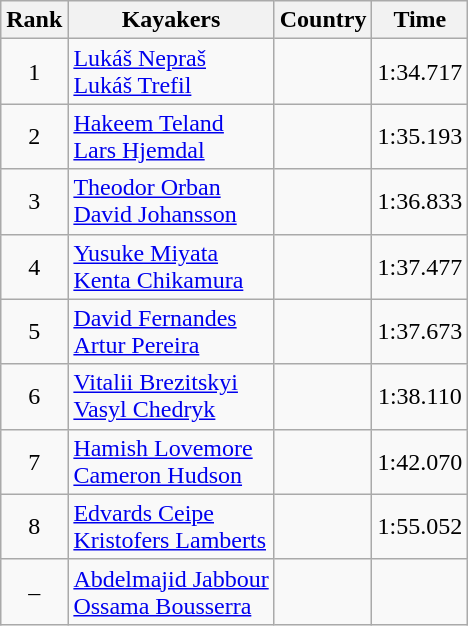<table class="wikitable" style="text-align:center">
<tr>
<th>Rank</th>
<th>Kayakers</th>
<th>Country</th>
<th>Time</th>
</tr>
<tr>
<td>1</td>
<td align="left"><a href='#'>Lukáš Nepraš</a><br><a href='#'>Lukáš Trefil</a></td>
<td align="left"></td>
<td>1:34.717</td>
</tr>
<tr>
<td>2</td>
<td align="left"><a href='#'>Hakeem Teland</a><br><a href='#'>Lars Hjemdal</a></td>
<td align="left"></td>
<td>1:35.193</td>
</tr>
<tr>
<td>3</td>
<td align="left"><a href='#'>Theodor Orban</a><br><a href='#'>David Johansson</a></td>
<td align="left"></td>
<td>1:36.833</td>
</tr>
<tr>
<td>4</td>
<td align="left"><a href='#'>Yusuke Miyata</a><br><a href='#'>Kenta Chikamura</a></td>
<td align="left"></td>
<td>1:37.477</td>
</tr>
<tr>
<td>5</td>
<td align="left"><a href='#'>David Fernandes</a><br><a href='#'>Artur Pereira</a></td>
<td align="left"></td>
<td>1:37.673</td>
</tr>
<tr>
<td>6</td>
<td align="left"><a href='#'>Vitalii Brezitskyi</a><br><a href='#'>Vasyl Chedryk</a></td>
<td align="left"></td>
<td>1:38.110</td>
</tr>
<tr>
<td>7</td>
<td align="left"><a href='#'>Hamish Lovemore</a><br><a href='#'>Cameron Hudson</a></td>
<td align="left"></td>
<td>1:42.070</td>
</tr>
<tr>
<td>8</td>
<td align="left"><a href='#'>Edvards Ceipe</a><br><a href='#'>Kristofers Lamberts</a></td>
<td align="left"></td>
<td>1:55.052</td>
</tr>
<tr>
<td>–</td>
<td align="left"><a href='#'>Abdelmajid Jabbour</a><br><a href='#'>Ossama Bousserra</a></td>
<td align="left"></td>
<td></td>
</tr>
</table>
